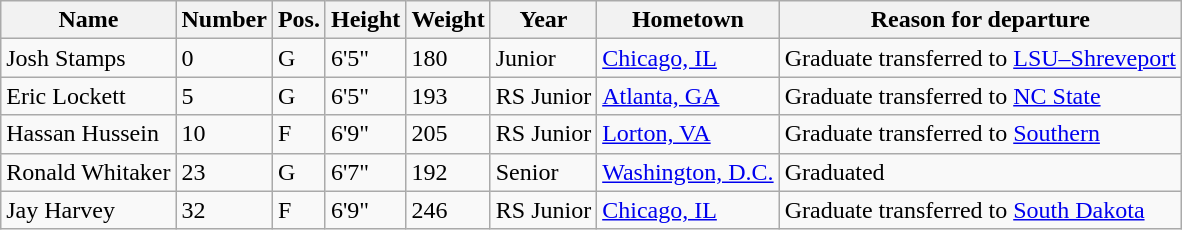<table class="wikitable sortable" border="1">
<tr>
<th>Name</th>
<th>Number</th>
<th>Pos.</th>
<th>Height</th>
<th>Weight</th>
<th>Year</th>
<th>Hometown</th>
<th class="unsortable">Reason for departure</th>
</tr>
<tr>
<td>Josh Stamps</td>
<td>0</td>
<td>G</td>
<td>6'5"</td>
<td>180</td>
<td>Junior</td>
<td><a href='#'>Chicago, IL</a></td>
<td>Graduate transferred to <a href='#'>LSU–Shreveport</a></td>
</tr>
<tr>
<td>Eric Lockett</td>
<td>5</td>
<td>G</td>
<td>6'5"</td>
<td>193</td>
<td>RS Junior</td>
<td><a href='#'>Atlanta, GA</a></td>
<td>Graduate transferred to <a href='#'>NC State</a></td>
</tr>
<tr>
<td>Hassan Hussein</td>
<td>10</td>
<td>F</td>
<td>6'9"</td>
<td>205</td>
<td>RS Junior</td>
<td><a href='#'>Lorton, VA</a></td>
<td>Graduate transferred to <a href='#'>Southern</a></td>
</tr>
<tr>
<td>Ronald Whitaker</td>
<td>23</td>
<td>G</td>
<td>6'7"</td>
<td>192</td>
<td>Senior</td>
<td><a href='#'>Washington, D.C.</a></td>
<td>Graduated</td>
</tr>
<tr>
<td>Jay Harvey</td>
<td>32</td>
<td>F</td>
<td>6'9"</td>
<td>246</td>
<td>RS Junior</td>
<td><a href='#'>Chicago, IL</a></td>
<td>Graduate transferred to <a href='#'>South Dakota</a></td>
</tr>
</table>
